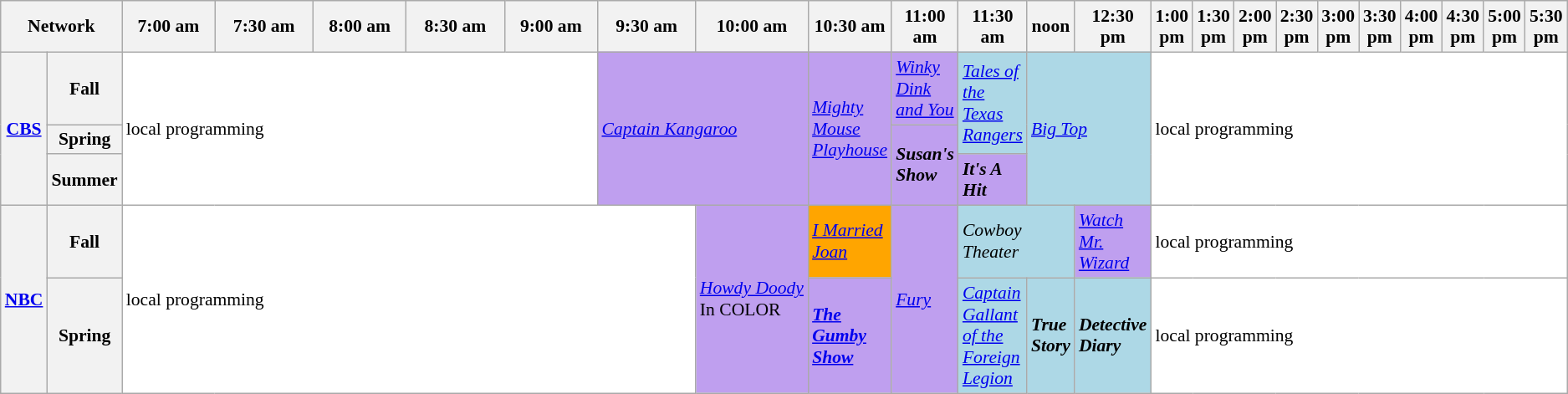<table class=wikitable style="font-size:90%">
<tr>
<th width="1.5%" bgcolor="#C0C0C0" colspan="2">Network</th>
<th width="13%" bgcolor="#C0C0C0">7:00 am</th>
<th width="14%" bgcolor="#C0C0C0">7:30 am</th>
<th width="13%" bgcolor="#C0C0C0">8:00 am</th>
<th width="14%" bgcolor="#C0C0C0">8:30 am</th>
<th width="13%" bgcolor="#C0C0C0">9:00 am</th>
<th width="14%" bgcolor="#C0C0C0">9:30 am</th>
<th width="13%" bgcolor="#C0C0C0">10:00 am</th>
<th width="14%" bgcolor="#C0C0C0">10:30 am</th>
<th width="13%" bgcolor="#C0C0C0">11:00 am</th>
<th width="14%" bgcolor="#C0C0C0">11:30 am</th>
<th width="13%" bgcolor="#C0C0C0">noon</th>
<th width="14%" bgcolor="#C0C0C0">12:30 pm</th>
<th width="13%" bgcolor="#C0C0C0">1:00 pm</th>
<th width="14%" bgcolor="#C0C0C0">1:30 pm</th>
<th width="13%" bgcolor="#C0C0C0">2:00 pm</th>
<th width="14%" bgcolor="#C0C0C0">2:30 pm</th>
<th width="13%" bgcolor="#C0C0C0">3:00 pm</th>
<th width="14%" bgcolor="#C0C0C0">3:30 pm</th>
<th width="13%" bgcolor="#C0C0C0">4:00 pm</th>
<th width="14%" bgcolor="#C0C0C0">4:30 pm</th>
<th width="13%" bgcolor="#C0C0C0">5:00 pm</th>
<th width="14%" bgcolor="#C0C0C0">5:30 pm</th>
</tr>
<tr>
<th bgcolor="#C0C0C0" rowspan=3><a href='#'>CBS</a></th>
<th bgcolor=#C0C0C0>Fall</th>
<td bgcolor="white" colspan="5" rowspan=3>local programming</td>
<td bgcolor="bf9fef" colspan="2" rowspan=3><em><a href='#'>Captain Kangaroo</a></em></td>
<td bgcolor="bf9fef" colspan="1" rowspan=3><em><a href='#'>Mighty Mouse Playhouse</a></em></td>
<td bgcolor="bf9fef" colspan="1"><em><a href='#'>Winky Dink and You</a></em></td>
<td bgcolor="lightblue" colspan="1" rowspan=2><em><a href='#'>Tales of the Texas Rangers</a></em></td>
<td bgcolor="lightblue" colspan="2" rowspan=3><em><a href='#'>Big Top</a></em></td>
<td bgcolor="white" colspan="10" rowspan=3>local programming</td>
</tr>
<tr>
<th bgcolor=#C0C0C0>Spring</th>
<td bgcolor="bf9fef" colspan="1" rowspan=2><strong><em>Susan's Show</em></strong></td>
</tr>
<tr>
<th bgcolor=#C0C0C0>Summer</th>
<td bgcolor="bf9fef" colspan="1"><strong><em>It's A Hit</em></strong></td>
</tr>
<tr>
<th bgcolor="#C0C0C0" rowspan=2><a href='#'>NBC</a></th>
<th bgcolor=#C0C0C0>Fall</th>
<td bgcolor="white" colspan="6" rowspan=2>local programming</td>
<td bgcolor="bf9fef" rowspan=2><em><a href='#'>Howdy Doody</a></em> In <span>C</span><span>O</span><span>L</span><span>O</span><span>R</span></td>
<td bgcolor="orange"><em><a href='#'>I Married Joan</a></em> </td>
<td bgcolor="bf9fef" rowspan=2><em><a href='#'>Fury</a></em></td>
<td bgcolor="lightblue" colspan="2"><em>Cowboy Theater</em></td>
<td bgcolor="bf9fef"><em><a href='#'>Watch Mr. Wizard</a></em></td>
<td bgcolor="white" colspan="10">local programming</td>
</tr>
<tr>
<th bgcolor=#C0C0C0>Spring</th>
<td bgcolor="bf9fef" colspan="1"><strong><em><a href='#'>The Gumby Show</a></em></strong></td>
<td bgcolor="lightblue"><em><a href='#'>Captain Gallant of the Foreign Legion</a></em></td>
<td bgcolor="lightblue"><strong><em>True Story</em></strong></td>
<td bgcolor="lightblue"><strong><em>Detective Diary</em></strong></td>
<td bgcolor="white" colspan="12">local programming</td>
</tr>
</table>
